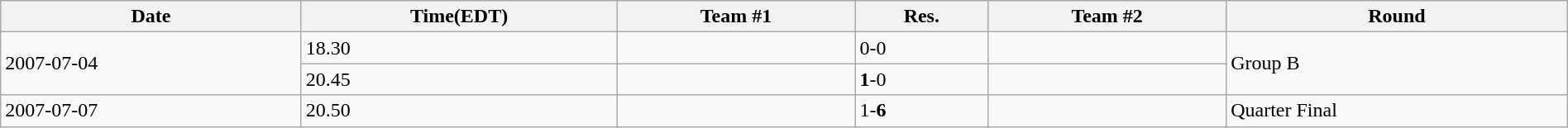<table class="wikitable" style="text-align: left;" width="100%">
<tr>
<th>Date</th>
<th>Time(EDT)</th>
<th>Team #1</th>
<th>Res.</th>
<th>Team #2</th>
<th>Round</th>
</tr>
<tr>
<td rowspan="2">2007-07-04</td>
<td>18.30</td>
<td></td>
<td>0-0</td>
<td></td>
<td rowspan="2">Group B</td>
</tr>
<tr>
<td>20.45</td>
<td><strong></strong></td>
<td><strong>1</strong>-0</td>
<td></td>
</tr>
<tr>
<td>2007-07-07</td>
<td>20.50</td>
<td></td>
<td>1-<strong>6</strong></td>
<td><strong></strong></td>
<td>Quarter Final</td>
</tr>
</table>
